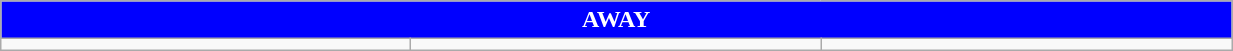<table class="wikitable collapsible collapsed" style="width:65%">
<tr>
<th colspan=7 ! style="color:white; background:blue">AWAY</th>
</tr>
<tr>
<td></td>
<td></td>
<td></td>
</tr>
</table>
